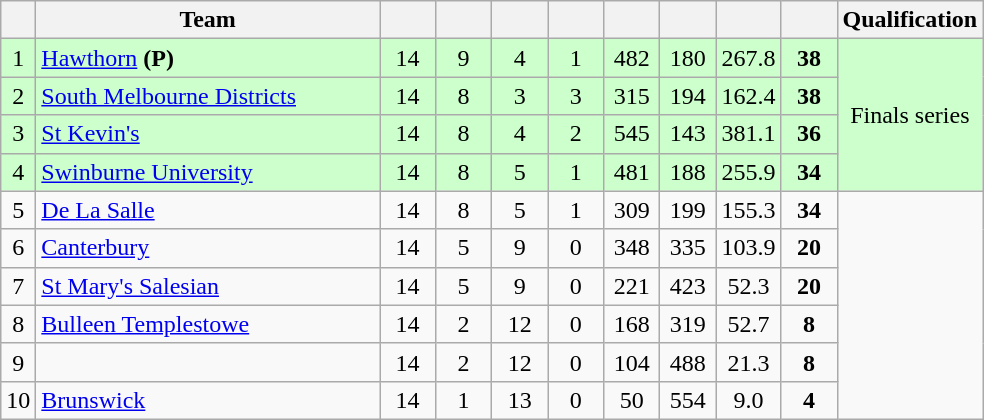<table class="wikitable" style="text-align:center; margin-bottom:0">
<tr>
<th style="width:10px"></th>
<th style="width:35%;">Team</th>
<th style="width:30px;"></th>
<th style="width:30px;"></th>
<th style="width:30px;"></th>
<th style="width:30px;"></th>
<th style="width:30px;"></th>
<th style="width:30px;"></th>
<th style="width:30px;"></th>
<th style="width:30px;"></th>
<th>Qualification</th>
</tr>
<tr style="background:#ccffcc;">
<td>1</td>
<td style="text-align:left;"><a href='#'>Hawthorn</a> <strong>(P)</strong></td>
<td>14</td>
<td>9</td>
<td>4</td>
<td>1</td>
<td>482</td>
<td>180</td>
<td>267.8</td>
<td><strong>38</strong></td>
<td rowspan=4>Finals series</td>
</tr>
<tr style="background:#ccffcc;">
<td>2</td>
<td style="text-align:left;"><a href='#'>South Melbourne Districts</a></td>
<td>14</td>
<td>8</td>
<td>3</td>
<td>3</td>
<td>315</td>
<td>194</td>
<td>162.4</td>
<td><strong>38</strong></td>
</tr>
<tr style="background:#ccffcc;">
<td>3</td>
<td style="text-align:left;"><a href='#'>St Kevin's</a></td>
<td>14</td>
<td>8</td>
<td>4</td>
<td>2</td>
<td>545</td>
<td>143</td>
<td>381.1</td>
<td><strong>36</strong></td>
</tr>
<tr style="background:#ccffcc;">
<td>4</td>
<td style="text-align:left;"><a href='#'>Swinburne University</a></td>
<td>14</td>
<td>8</td>
<td>5</td>
<td>1</td>
<td>481</td>
<td>188</td>
<td>255.9</td>
<td><strong>34</strong></td>
</tr>
<tr>
<td>5</td>
<td style="text-align:left;"><a href='#'>De La Salle</a></td>
<td>14</td>
<td>8</td>
<td>5</td>
<td>1</td>
<td>309</td>
<td>199</td>
<td>155.3</td>
<td><strong>34</strong></td>
</tr>
<tr>
<td>6</td>
<td style="text-align:left;"><a href='#'>Canterbury</a></td>
<td>14</td>
<td>5</td>
<td>9</td>
<td>0</td>
<td>348</td>
<td>335</td>
<td>103.9</td>
<td><strong>20</strong></td>
</tr>
<tr>
<td>7</td>
<td style="text-align:left;"><a href='#'>St Mary's Salesian</a></td>
<td>14</td>
<td>5</td>
<td>9</td>
<td>0</td>
<td>221</td>
<td>423</td>
<td>52.3</td>
<td><strong>20</strong></td>
</tr>
<tr>
<td>8</td>
<td style="text-align:left;"><a href='#'>Bulleen Templestowe</a></td>
<td>14</td>
<td>2</td>
<td>12</td>
<td>0</td>
<td>168</td>
<td>319</td>
<td>52.7</td>
<td><strong>8</strong></td>
</tr>
<tr>
<td>9</td>
<td style="text-align:left;"></td>
<td>14</td>
<td>2</td>
<td>12</td>
<td>0</td>
<td>104</td>
<td>488</td>
<td>21.3</td>
<td><strong>8</strong></td>
</tr>
<tr>
<td>10</td>
<td style="text-align:left;"><a href='#'>Brunswick</a></td>
<td>14</td>
<td>1</td>
<td>13</td>
<td>0</td>
<td>50</td>
<td>554</td>
<td>9.0</td>
<td><strong>4</strong></td>
</tr>
</table>
